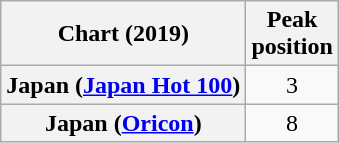<table class="wikitable plainrowheaders" style="text-align:center">
<tr>
<th scope="col">Chart (2019)</th>
<th scope="col">Peak<br>position</th>
</tr>
<tr>
<th scope="row">Japan (<a href='#'>Japan Hot 100</a>)</th>
<td>3</td>
</tr>
<tr>
<th scope="row">Japan (<a href='#'>Oricon</a>)</th>
<td>8</td>
</tr>
</table>
